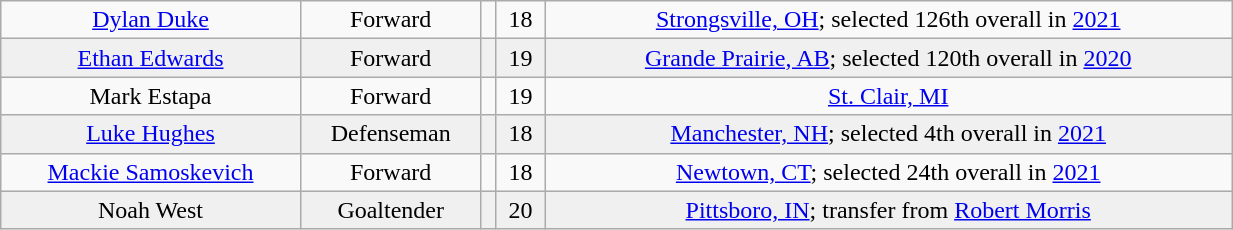<table class="wikitable" width="65%">
<tr align="center" bgcolor="">
<td><a href='#'>Dylan Duke</a></td>
<td>Forward</td>
<td></td>
<td>18</td>
<td><a href='#'>Strongsville, OH</a>; selected 126th overall in <a href='#'>2021</a></td>
</tr>
<tr align="center" bgcolor="f0f0f0">
<td><a href='#'>Ethan Edwards</a></td>
<td>Forward</td>
<td></td>
<td>19</td>
<td><a href='#'>Grande Prairie, AB</a>; selected 120th overall in <a href='#'>2020</a></td>
</tr>
<tr align="center" bgcolor="">
<td>Mark Estapa</td>
<td>Forward</td>
<td></td>
<td>19</td>
<td><a href='#'>St. Clair, MI</a></td>
</tr>
<tr align="center" bgcolor="f0f0f0">
<td><a href='#'>Luke Hughes</a></td>
<td>Defenseman</td>
<td></td>
<td>18</td>
<td><a href='#'>Manchester, NH</a>; selected 4th overall in <a href='#'>2021</a></td>
</tr>
<tr align="center" bgcolor="">
<td><a href='#'>Mackie Samoskevich</a></td>
<td>Forward</td>
<td></td>
<td>18</td>
<td><a href='#'>Newtown, CT</a>; selected 24th overall in <a href='#'>2021</a></td>
</tr>
<tr align="center" bgcolor="f0f0f0">
<td>Noah West</td>
<td>Goaltender</td>
<td></td>
<td>20</td>
<td><a href='#'>Pittsboro, IN</a>; transfer from <a href='#'>Robert Morris</a></td>
</tr>
</table>
